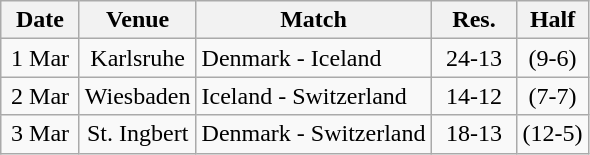<table class="wikitable" style="text-align:center;">
<tr>
<th width="45px">Date</th>
<th>Venue</th>
<th>Match</th>
<th width="50px">Res.</th>
<th>Half</th>
</tr>
<tr>
<td>1 Mar</td>
<td>Karlsruhe</td>
<td align="left">Denmark - Iceland</td>
<td>24-13</td>
<td>(9-6)</td>
</tr>
<tr>
<td>2 Mar</td>
<td>Wiesbaden</td>
<td align="left">Iceland - Switzerland</td>
<td>14-12</td>
<td>(7-7)</td>
</tr>
<tr>
<td>3 Mar</td>
<td>St. Ingbert</td>
<td align="left">Denmark - Switzerland</td>
<td>18-13</td>
<td>(12-5)</td>
</tr>
</table>
